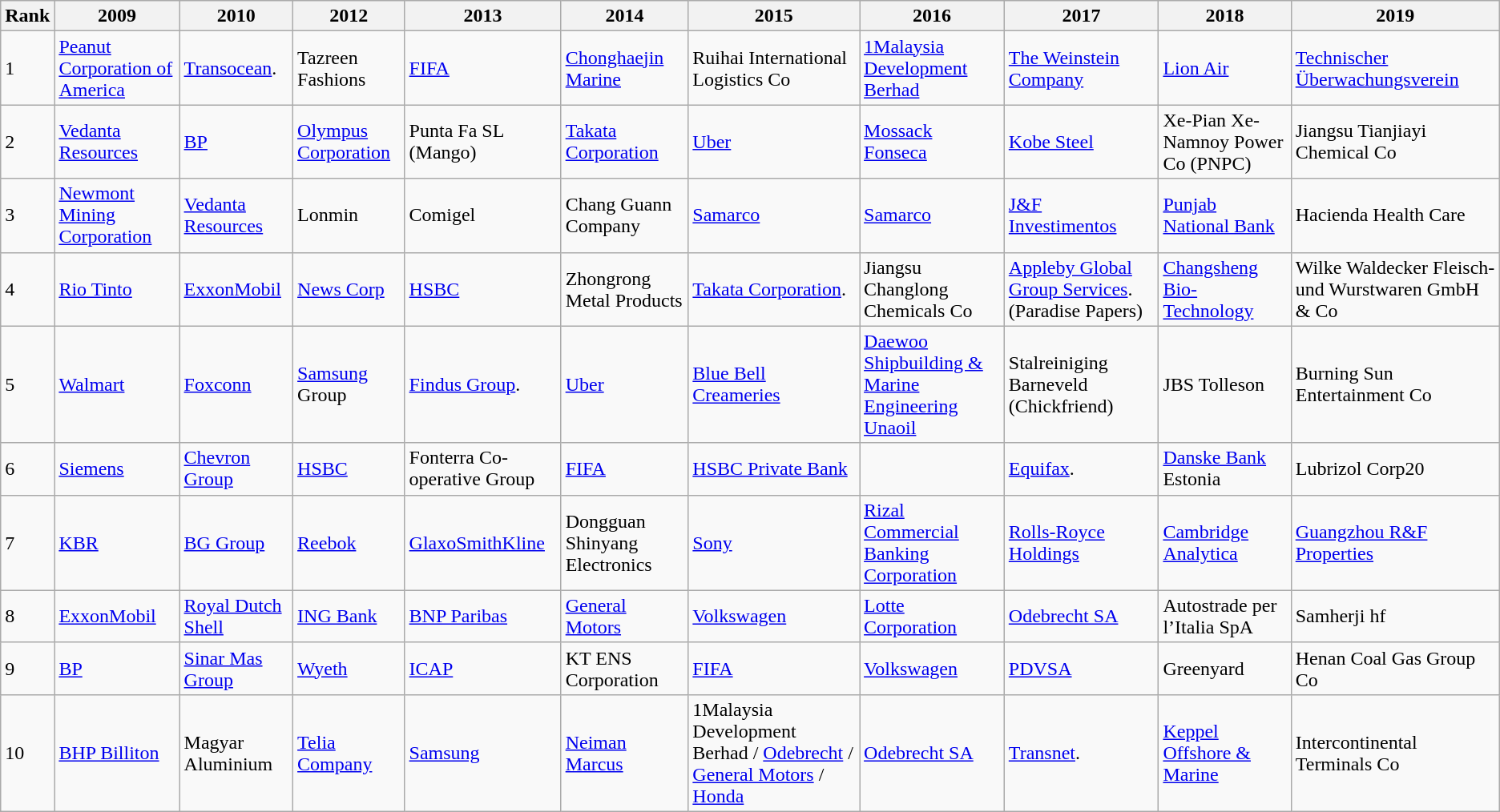<table class="wikitable">
<tr>
<th>Rank</th>
<th>2009</th>
<th>2010</th>
<th>2012</th>
<th>2013</th>
<th>2014</th>
<th>2015</th>
<th>2016</th>
<th>2017</th>
<th>2018</th>
<th>2019</th>
</tr>
<tr>
<td>1</td>
<td><a href='#'>Peanut Corporation of America</a></td>
<td><a href='#'>Transocean</a>.</td>
<td>Tazreen Fashions</td>
<td><a href='#'>FIFA</a></td>
<td><a href='#'>Chonghaejin Marine</a></td>
<td>Ruihai International Logistics Co</td>
<td><a href='#'>1Malaysia Development Berhad</a></td>
<td><a href='#'>The Weinstein Company</a></td>
<td><a href='#'>Lion Air</a></td>
<td><a href='#'>Technischer Überwachungsverein</a></td>
</tr>
<tr>
<td>2</td>
<td><a href='#'>Vedanta Resources</a></td>
<td><a href='#'>BP</a></td>
<td><a href='#'>Olympus Corporation</a></td>
<td>Punta Fa SL (Mango)</td>
<td><a href='#'>Takata Corporation</a></td>
<td><a href='#'>Uber</a></td>
<td><a href='#'>Mossack Fonseca</a></td>
<td><a href='#'>Kobe Steel</a></td>
<td>Xe-Pian Xe-Namnoy Power Co (PNPC)</td>
<td>Jiangsu Tianjiayi Chemical Co</td>
</tr>
<tr>
<td>3</td>
<td><a href='#'>Newmont Mining Corporation</a></td>
<td><a href='#'>Vedanta Resources</a></td>
<td>Lonmin</td>
<td>Comigel</td>
<td>Chang Guann Company</td>
<td><a href='#'>Samarco</a></td>
<td><a href='#'>Samarco</a></td>
<td><a href='#'>J&F Investimentos</a></td>
<td><a href='#'>Punjab National Bank</a></td>
<td>Hacienda Health Care</td>
</tr>
<tr>
<td>4</td>
<td><a href='#'>Rio Tinto</a></td>
<td><a href='#'>ExxonMobil</a></td>
<td><a href='#'>News Corp</a></td>
<td><a href='#'>HSBC</a></td>
<td>Zhongrong Metal Products</td>
<td><a href='#'>Takata Corporation</a>.</td>
<td>Jiangsu Changlong Chemicals Co</td>
<td><a href='#'>Appleby Global Group Services</a>. (Paradise Papers)</td>
<td><a href='#'>Changsheng Bio-Technology</a></td>
<td>Wilke Waldecker Fleisch- und Wurstwaren GmbH & Co</td>
</tr>
<tr>
<td>5</td>
<td><a href='#'>Walmart</a></td>
<td><a href='#'>Foxconn</a></td>
<td><a href='#'>Samsung</a> Group</td>
<td><a href='#'>Findus Group</a>.</td>
<td><a href='#'>Uber</a></td>
<td><a href='#'>Blue Bell Creameries</a></td>
<td><a href='#'>Daewoo Shipbuilding & Marine Engineering</a><br><a href='#'>Unaoil</a></td>
<td>Stalreiniging Barneveld (Chickfriend)</td>
<td>JBS Tolleson</td>
<td>Burning Sun Entertainment Co</td>
</tr>
<tr>
<td>6</td>
<td><a href='#'>Siemens</a></td>
<td><a href='#'>Chevron Group</a></td>
<td><a href='#'>HSBC</a></td>
<td>Fonterra Co-operative Group</td>
<td><a href='#'>FIFA</a></td>
<td><a href='#'>HSBC Private Bank</a></td>
<td></td>
<td><a href='#'>Equifax</a>.</td>
<td><a href='#'>Danske Bank</a> Estonia</td>
<td>Lubrizol Corp20</td>
</tr>
<tr>
<td>7</td>
<td><a href='#'>KBR</a></td>
<td><a href='#'>BG Group</a></td>
<td><a href='#'>Reebok</a></td>
<td><a href='#'>GlaxoSmithKline</a></td>
<td>Dongguan Shinyang Electronics</td>
<td><a href='#'>Sony</a></td>
<td><a href='#'>Rizal Commercial Banking Corporation</a></td>
<td><a href='#'>Rolls-Royce Holdings</a></td>
<td><a href='#'>Cambridge Analytica</a></td>
<td><a href='#'>Guangzhou R&F Properties</a></td>
</tr>
<tr>
<td>8</td>
<td><a href='#'>ExxonMobil</a></td>
<td><a href='#'>Royal Dutch Shell</a></td>
<td><a href='#'>ING Bank</a></td>
<td><a href='#'>BNP Paribas</a></td>
<td><a href='#'>General Motors</a></td>
<td><a href='#'>Volkswagen</a></td>
<td><a href='#'>Lotte Corporation</a></td>
<td><a href='#'>Odebrecht SA</a></td>
<td>Autostrade per l’Italia SpA</td>
<td>Samherji hf</td>
</tr>
<tr>
<td>9</td>
<td><a href='#'>BP</a></td>
<td><a href='#'>Sinar Mas Group</a></td>
<td><a href='#'>Wyeth</a></td>
<td><a href='#'>ICAP</a></td>
<td>KT ENS Corporation</td>
<td><a href='#'>FIFA</a></td>
<td><a href='#'>Volkswagen</a></td>
<td><a href='#'>PDVSA</a></td>
<td>Greenyard</td>
<td>Henan Coal Gas Group Co</td>
</tr>
<tr>
<td>10</td>
<td><a href='#'>BHP Billiton</a></td>
<td>Magyar Aluminium</td>
<td><a href='#'>Telia Company</a></td>
<td><a href='#'>Samsung</a></td>
<td><a href='#'>Neiman Marcus</a></td>
<td>1Malaysia Development Berhad / <a href='#'>Odebrecht</a> / <a href='#'>General Motors</a> / <a href='#'>Honda</a></td>
<td><a href='#'>Odebrecht SA</a></td>
<td><a href='#'>Transnet</a>.</td>
<td><a href='#'>Keppel Offshore & Marine</a></td>
<td>Intercontinental Terminals Co</td>
</tr>
</table>
